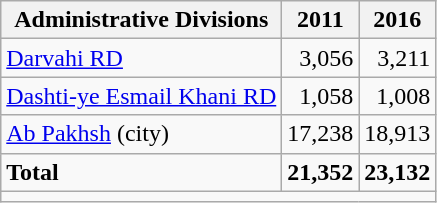<table class="wikitable">
<tr>
<th>Administrative Divisions</th>
<th>2011</th>
<th>2016</th>
</tr>
<tr>
<td><a href='#'>Darvahi RD</a></td>
<td style="text-align: right;">3,056</td>
<td style="text-align: right;">3,211</td>
</tr>
<tr>
<td><a href='#'>Dashti-ye Esmail Khani RD</a></td>
<td style="text-align: right;">1,058</td>
<td style="text-align: right;">1,008</td>
</tr>
<tr>
<td><a href='#'>Ab Pakhsh</a> (city)</td>
<td style="text-align: right;">17,238</td>
<td style="text-align: right;">18,913</td>
</tr>
<tr>
<td><strong>Total</strong></td>
<td style="text-align: right;"><strong>21,352</strong></td>
<td style="text-align: right;"><strong>23,132</strong></td>
</tr>
<tr>
<td colspan=3></td>
</tr>
</table>
